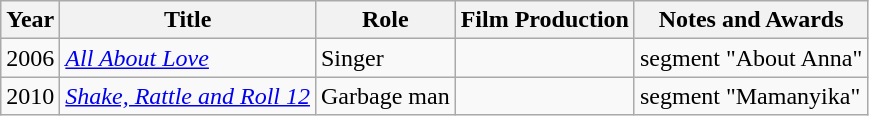<table class="wikitable sortable">
<tr>
<th>Year</th>
<th>Title</th>
<th>Role</th>
<th>Film Production</th>
<th>Notes and Awards</th>
</tr>
<tr>
<td>2006</td>
<td><em><a href='#'>All About Love</a></em></td>
<td>Singer</td>
<td></td>
<td>segment "About Anna"</td>
</tr>
<tr>
<td>2010</td>
<td><em><a href='#'>Shake, Rattle and Roll 12</a></em></td>
<td>Garbage man</td>
<td></td>
<td>segment "Mamanyika"</td>
</tr>
</table>
